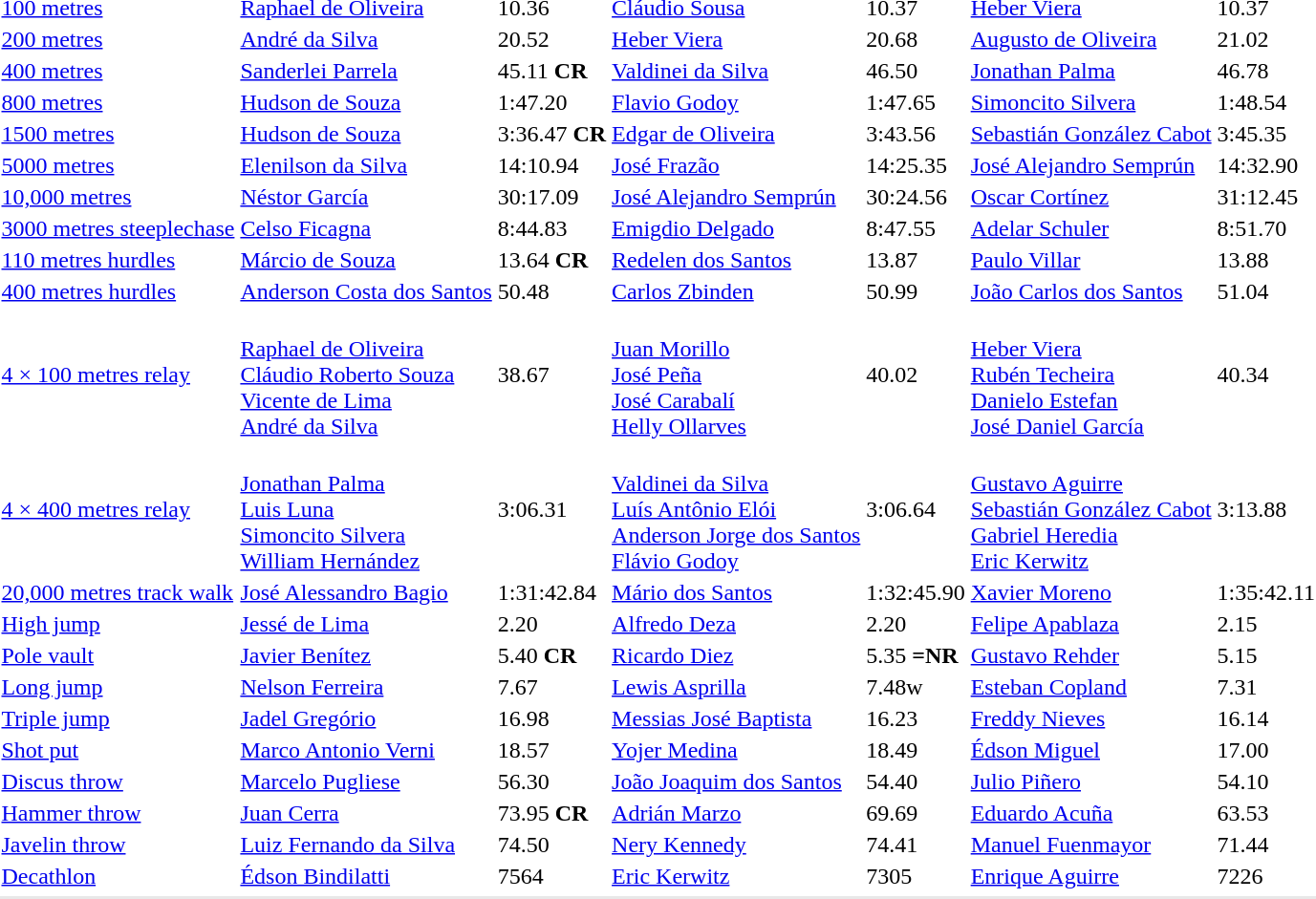<table>
<tr>
<td><a href='#'>100 metres</a></td>
<td><a href='#'>Raphael de Oliveira</a><br> </td>
<td>10.36</td>
<td><a href='#'>Cláudio Sousa</a><br> </td>
<td>10.37</td>
<td><a href='#'>Heber Viera</a><br> </td>
<td>10.37</td>
</tr>
<tr>
<td><a href='#'>200 metres</a></td>
<td><a href='#'>André da Silva</a><br> </td>
<td>20.52</td>
<td><a href='#'>Heber Viera</a><br> </td>
<td>20.68</td>
<td><a href='#'>Augusto de Oliveira</a><br> </td>
<td>21.02</td>
</tr>
<tr>
<td><a href='#'>400 metres</a></td>
<td><a href='#'>Sanderlei Parrela</a><br> </td>
<td>45.11 <strong>CR</strong></td>
<td><a href='#'>Valdinei da Silva</a><br> </td>
<td>46.50</td>
<td><a href='#'>Jonathan Palma</a><br> </td>
<td>46.78</td>
</tr>
<tr>
<td><a href='#'>800 metres</a></td>
<td><a href='#'>Hudson de Souza</a><br> </td>
<td>1:47.20</td>
<td><a href='#'>Flavio Godoy</a><br> </td>
<td>1:47.65</td>
<td><a href='#'>Simoncito Silvera</a><br> </td>
<td>1:48.54</td>
</tr>
<tr>
<td><a href='#'>1500 metres</a></td>
<td><a href='#'>Hudson de Souza</a><br> </td>
<td>3:36.47 <strong>CR</strong></td>
<td><a href='#'>Edgar de Oliveira</a><br> </td>
<td>3:43.56</td>
<td><a href='#'>Sebastián González Cabot</a><br> </td>
<td>3:45.35</td>
</tr>
<tr>
<td><a href='#'>5000 metres</a></td>
<td><a href='#'>Elenilson da Silva</a><br> </td>
<td>14:10.94</td>
<td><a href='#'>José Frazão</a><br> </td>
<td>14:25.35</td>
<td><a href='#'>José Alejandro Semprún</a><br> </td>
<td>14:32.90</td>
</tr>
<tr>
<td><a href='#'>10,000 metres</a></td>
<td><a href='#'>Néstor García</a><br> </td>
<td>30:17.09</td>
<td><a href='#'>José Alejandro Semprún</a><br> </td>
<td>30:24.56</td>
<td><a href='#'>Oscar Cortínez</a><br> </td>
<td>31:12.45</td>
</tr>
<tr>
<td><a href='#'>3000 metres steeplechase</a></td>
<td><a href='#'>Celso Ficagna</a><br> </td>
<td>8:44.83</td>
<td><a href='#'>Emigdio Delgado</a><br> </td>
<td>8:47.55</td>
<td><a href='#'>Adelar Schuler</a><br> </td>
<td>8:51.70</td>
</tr>
<tr>
<td><a href='#'>110 metres hurdles</a></td>
<td><a href='#'>Márcio de Souza</a><br> </td>
<td>13.64 <strong>CR</strong></td>
<td><a href='#'>Redelen dos Santos</a><br> </td>
<td>13.87</td>
<td><a href='#'>Paulo Villar</a><br> </td>
<td>13.88</td>
</tr>
<tr>
<td><a href='#'>400 metres hurdles</a></td>
<td><a href='#'>Anderson Costa dos Santos</a><br> </td>
<td>50.48</td>
<td><a href='#'>Carlos Zbinden</a><br> </td>
<td>50.99</td>
<td><a href='#'>João Carlos dos Santos</a><br> </td>
<td>51.04</td>
</tr>
<tr>
<td><a href='#'>4 × 100 metres relay</a></td>
<td><br><a href='#'>Raphael de Oliveira</a><br><a href='#'>Cláudio Roberto Souza</a><br><a href='#'>Vicente de Lima</a><br><a href='#'>André da Silva</a></td>
<td>38.67</td>
<td><br><a href='#'>Juan Morillo</a><br><a href='#'>José Peña</a><br><a href='#'>José Carabalí</a><br><a href='#'>Helly Ollarves</a></td>
<td>40.02</td>
<td><br><a href='#'>Heber Viera</a><br><a href='#'>Rubén Techeira</a><br><a href='#'>Danielo Estefan</a><br><a href='#'>José Daniel García</a></td>
<td>40.34</td>
</tr>
<tr>
<td><a href='#'>4 × 400 metres relay</a></td>
<td><br><a href='#'>Jonathan Palma</a><br><a href='#'>Luis Luna</a><br><a href='#'>Simoncito Silvera</a><br><a href='#'>William Hernández</a></td>
<td>3:06.31</td>
<td><br><a href='#'>Valdinei da Silva</a><br><a href='#'>Luís Antônio Elói</a><br><a href='#'>Anderson Jorge dos Santos</a><br><a href='#'>Flávio Godoy</a></td>
<td>3:06.64</td>
<td><br><a href='#'>Gustavo Aguirre</a><br><a href='#'>Sebastián González Cabot</a><br><a href='#'>Gabriel Heredia</a><br><a href='#'>Eric Kerwitz</a></td>
<td>3:13.88</td>
</tr>
<tr>
<td><a href='#'>20,000 metres track walk</a></td>
<td><a href='#'>José Alessandro Bagio</a><br> </td>
<td>1:31:42.84</td>
<td><a href='#'>Mário dos Santos</a><br> </td>
<td>1:32:45.90</td>
<td><a href='#'>Xavier Moreno</a><br> </td>
<td>1:35:42.11</td>
</tr>
<tr>
<td><a href='#'>High jump</a></td>
<td><a href='#'>Jessé de Lima</a><br> </td>
<td>2.20</td>
<td><a href='#'>Alfredo Deza</a><br> </td>
<td>2.20</td>
<td><a href='#'>Felipe Apablaza</a><br> </td>
<td>2.15</td>
</tr>
<tr>
<td><a href='#'>Pole vault</a></td>
<td><a href='#'>Javier Benítez</a><br> </td>
<td>5.40 <strong>CR</strong></td>
<td><a href='#'>Ricardo Diez</a><br> </td>
<td>5.35 <strong>=NR</strong></td>
<td><a href='#'>Gustavo Rehder</a><br> </td>
<td>5.15</td>
</tr>
<tr>
<td><a href='#'>Long jump</a></td>
<td><a href='#'>Nelson Ferreira</a><br> </td>
<td>7.67</td>
<td><a href='#'>Lewis Asprilla</a><br> </td>
<td>7.48w</td>
<td><a href='#'>Esteban Copland</a><br> </td>
<td>7.31</td>
</tr>
<tr>
<td><a href='#'>Triple jump</a></td>
<td><a href='#'>Jadel Gregório</a><br> </td>
<td>16.98</td>
<td><a href='#'>Messias José Baptista</a><br> </td>
<td>16.23</td>
<td><a href='#'>Freddy Nieves</a><br> </td>
<td>16.14</td>
</tr>
<tr>
<td><a href='#'>Shot put</a></td>
<td><a href='#'>Marco Antonio Verni</a><br> </td>
<td>18.57</td>
<td><a href='#'>Yojer Medina</a><br> </td>
<td>18.49</td>
<td><a href='#'>Édson Miguel</a><br> </td>
<td>17.00</td>
</tr>
<tr>
<td><a href='#'>Discus throw</a></td>
<td><a href='#'>Marcelo Pugliese</a><br> </td>
<td>56.30</td>
<td><a href='#'>João Joaquim dos Santos</a><br> </td>
<td>54.40</td>
<td><a href='#'>Julio Piñero</a><br> </td>
<td>54.10</td>
</tr>
<tr>
<td><a href='#'>Hammer throw</a></td>
<td><a href='#'>Juan Cerra</a><br> </td>
<td>73.95 <strong>CR</strong></td>
<td><a href='#'>Adrián Marzo</a><br> </td>
<td>69.69</td>
<td><a href='#'>Eduardo Acuña</a><br> </td>
<td>63.53</td>
</tr>
<tr>
<td><a href='#'>Javelin throw</a></td>
<td><a href='#'>Luiz Fernando da Silva</a><br> </td>
<td>74.50</td>
<td><a href='#'>Nery Kennedy</a><br> </td>
<td>74.41</td>
<td><a href='#'>Manuel Fuenmayor</a><br> </td>
<td>71.44</td>
</tr>
<tr>
<td><a href='#'>Decathlon</a></td>
<td><a href='#'>Édson Bindilatti</a><br> </td>
<td>7564</td>
<td><a href='#'>Eric Kerwitz</a><br> </td>
<td>7305</td>
<td><a href='#'>Enrique Aguirre</a><br> </td>
<td>7226</td>
</tr>
<tr>
</tr>
<tr bgcolor= e8e8e8>
<td colspan=7></td>
</tr>
</table>
